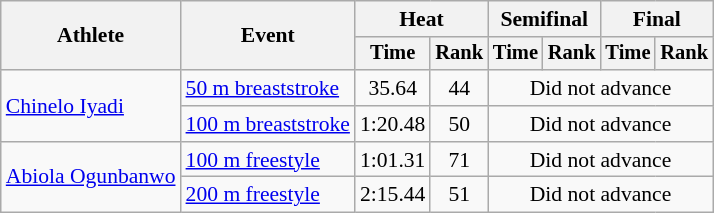<table class="wikitable" style="text-align:center; font-size:90%">
<tr>
<th rowspan="2">Athlete</th>
<th rowspan="2">Event</th>
<th colspan="2">Heat</th>
<th colspan="2">Semifinal</th>
<th colspan="2">Final</th>
</tr>
<tr style="font-size:95%">
<th>Time</th>
<th>Rank</th>
<th>Time</th>
<th>Rank</th>
<th>Time</th>
<th>Rank</th>
</tr>
<tr>
<td align=left rowspan=2><a href='#'>Chinelo Iyadi</a></td>
<td align=left><a href='#'>50 m breaststroke</a></td>
<td>35.64</td>
<td>44</td>
<td colspan=4>Did not advance</td>
</tr>
<tr>
<td align=left><a href='#'>100 m breaststroke</a></td>
<td>1:20.48</td>
<td>50</td>
<td colspan=4>Did not advance</td>
</tr>
<tr>
<td align=left rowspan=2><a href='#'>Abiola Ogunbanwo</a></td>
<td align=left><a href='#'>100 m freestyle</a></td>
<td>1:01.31</td>
<td>71</td>
<td colspan=4>Did not advance</td>
</tr>
<tr>
<td align=left><a href='#'>200 m freestyle</a></td>
<td>2:15.44</td>
<td>51</td>
<td colspan=4>Did not advance</td>
</tr>
</table>
